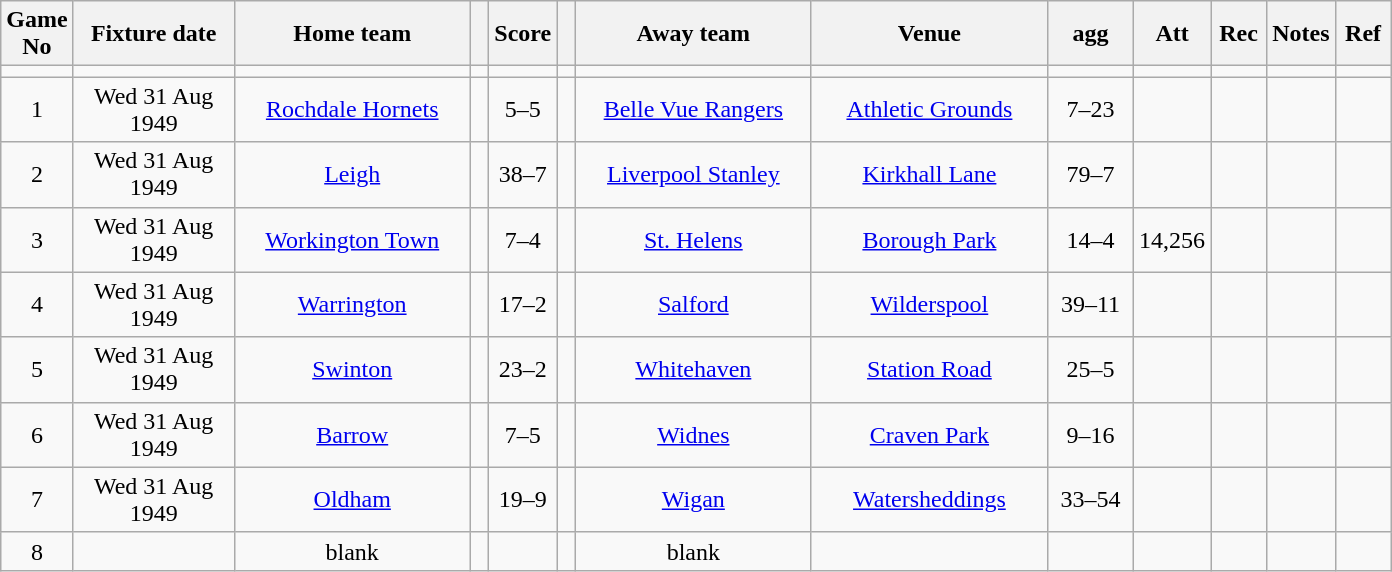<table class="wikitable" style="text-align:center;">
<tr>
<th width=20 abbr="No">Game No</th>
<th width=100 abbr="Date">Fixture date</th>
<th width=150 abbr="Home team">Home team</th>
<th width=5 abbr="space"></th>
<th width=20 abbr="Score">Score</th>
<th width=5 abbr="space"></th>
<th width=150 abbr="Away team">Away team</th>
<th width=150 abbr="Venue">Venue</th>
<th width=50 abbr="agg">agg</th>
<th width=30 abbr="Att">Att</th>
<th width=30 abbr="Rec">Rec</th>
<th width=20 abbr="Notes">Notes</th>
<th width=30 abbr="Ref">Ref</th>
</tr>
<tr>
<td></td>
<td></td>
<td></td>
<td></td>
<td></td>
<td></td>
<td></td>
<td></td>
<td></td>
<td></td>
<td></td>
<td></td>
</tr>
<tr>
<td>1</td>
<td>Wed 31 Aug 1949</td>
<td><a href='#'>Rochdale Hornets</a></td>
<td></td>
<td>5–5</td>
<td></td>
<td><a href='#'>Belle Vue Rangers</a></td>
<td><a href='#'>Athletic Grounds</a></td>
<td>7–23</td>
<td></td>
<td></td>
<td></td>
<td></td>
</tr>
<tr>
<td>2</td>
<td>Wed 31 Aug 1949</td>
<td><a href='#'>Leigh</a></td>
<td></td>
<td>38–7</td>
<td></td>
<td><a href='#'>Liverpool Stanley</a></td>
<td><a href='#'>Kirkhall Lane</a></td>
<td>79–7</td>
<td></td>
<td></td>
<td></td>
<td></td>
</tr>
<tr>
<td>3</td>
<td>Wed 31 Aug 1949</td>
<td><a href='#'>Workington Town</a></td>
<td></td>
<td>7–4</td>
<td></td>
<td><a href='#'>St. Helens</a></td>
<td><a href='#'>Borough Park</a></td>
<td>14–4</td>
<td>14,256</td>
<td></td>
<td></td>
<td></td>
</tr>
<tr>
<td>4</td>
<td>Wed 31 Aug 1949</td>
<td><a href='#'>Warrington</a></td>
<td></td>
<td>17–2</td>
<td></td>
<td><a href='#'>Salford</a></td>
<td><a href='#'>Wilderspool</a></td>
<td>39–11</td>
<td></td>
<td></td>
<td></td>
<td></td>
</tr>
<tr>
<td>5</td>
<td>Wed 31 Aug 1949</td>
<td><a href='#'>Swinton</a></td>
<td></td>
<td>23–2</td>
<td></td>
<td><a href='#'>Whitehaven</a></td>
<td><a href='#'>Station Road</a></td>
<td>25–5</td>
<td></td>
<td></td>
<td></td>
<td></td>
</tr>
<tr>
<td>6</td>
<td>Wed 31 Aug 1949</td>
<td><a href='#'>Barrow</a></td>
<td></td>
<td>7–5</td>
<td></td>
<td><a href='#'>Widnes</a></td>
<td><a href='#'>Craven Park</a></td>
<td>9–16</td>
<td></td>
<td></td>
<td></td>
<td></td>
</tr>
<tr>
<td>7</td>
<td>Wed 31 Aug 1949</td>
<td><a href='#'>Oldham</a></td>
<td></td>
<td>19–9</td>
<td></td>
<td><a href='#'>Wigan</a></td>
<td><a href='#'>Watersheddings</a></td>
<td>33–54</td>
<td></td>
<td></td>
<td></td>
<td></td>
</tr>
<tr>
<td>8</td>
<td></td>
<td>blank</td>
<td></td>
<td></td>
<td></td>
<td>blank</td>
<td></td>
<td></td>
<td></td>
<td></td>
<td></td>
<td></td>
</tr>
</table>
